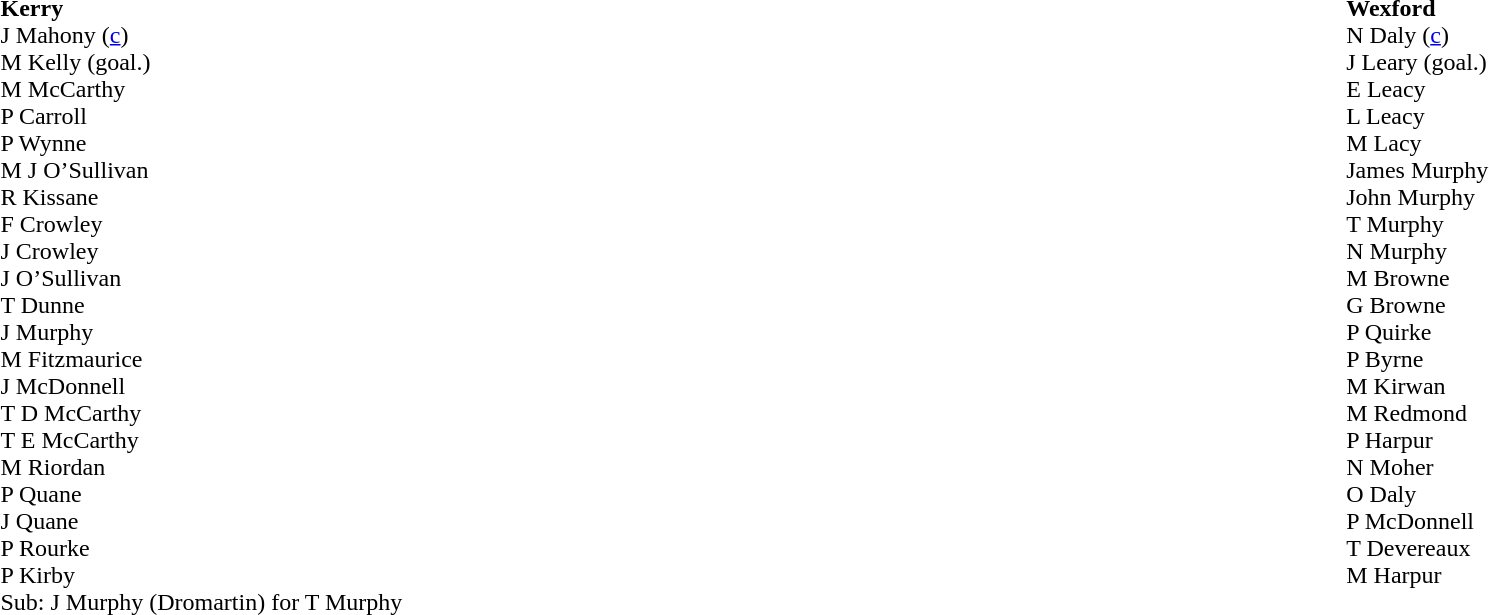<table style="width:100%;">
<tr>
<td style="vertical-align:top; width:50%"><br><table cellspacing="0" cellpadding="0">
<tr>
<td><strong>Kerry</strong></td>
<td></td>
</tr>
<tr>
<td>J Mahony (<a href='#'>c</a>)</td>
<td></td>
</tr>
<tr>
<td>M Kelly (goal.)</td>
<td></td>
</tr>
<tr>
<td>M McCarthy</td>
<td></td>
</tr>
<tr>
<td>P Carroll</td>
<td></td>
</tr>
<tr>
<td>P Wynne</td>
<td></td>
</tr>
<tr>
<td>M J O’Sullivan</td>
<td></td>
</tr>
<tr>
<td>R Kissane</td>
<td></td>
</tr>
<tr>
<td>F Crowley</td>
<td></td>
</tr>
<tr>
<td>J Crowley</td>
<td></td>
</tr>
<tr>
<td>J O’Sullivan</td>
<td></td>
</tr>
<tr>
<td>T Dunne</td>
<td></td>
</tr>
<tr>
<td>J Murphy</td>
<td></td>
</tr>
<tr>
<td>M Fitzmaurice</td>
<td></td>
</tr>
<tr>
<td>J McDonnell</td>
<td></td>
</tr>
<tr>
<td>T D McCarthy</td>
<td></td>
</tr>
<tr>
<td>T E McCarthy</td>
<td></td>
</tr>
<tr>
<td>M Riordan</td>
<td></td>
</tr>
<tr>
<td>P Quane</td>
<td></td>
</tr>
<tr>
<td>J Quane</td>
<td></td>
</tr>
<tr>
<td>P Rourke</td>
<td></td>
</tr>
<tr>
<td>P Kirby</td>
<td></td>
</tr>
<tr>
<td>Sub: J Murphy (Dromartin) for T Murphy</td>
<td></td>
</tr>
</table>
</td>
<td style="vertical-align:top; width:50%"><br><table cellspacing="0" cellpadding="0" style="margin:auto">
<tr>
<td><strong>Wexford</strong></td>
<td></td>
</tr>
<tr>
<td>N Daly (<a href='#'>c</a>)</td>
<td></td>
</tr>
<tr>
<td>J Leary (goal.)</td>
<td></td>
</tr>
<tr>
<td>E Leacy</td>
<td></td>
</tr>
<tr>
<td>L Leacy</td>
<td></td>
</tr>
<tr>
<td>M Lacy</td>
<td></td>
</tr>
<tr>
<td>James Murphy</td>
<td></td>
</tr>
<tr>
<td>John Murphy</td>
<td></td>
</tr>
<tr>
<td>T Murphy</td>
<td></td>
</tr>
<tr>
<td>N Murphy</td>
<td></td>
</tr>
<tr>
<td>M Browne</td>
<td></td>
</tr>
<tr>
<td>G Browne</td>
<td></td>
</tr>
<tr>
<td>P Quirke</td>
<td></td>
</tr>
<tr>
<td>P Byrne</td>
<td></td>
</tr>
<tr>
<td>M Kirwan</td>
<td></td>
</tr>
<tr>
<td>M Redmond</td>
<td></td>
</tr>
<tr>
<td>P Harpur</td>
<td></td>
</tr>
<tr>
<td>N Moher</td>
<td></td>
</tr>
<tr>
<td>O Daly</td>
<td></td>
</tr>
<tr>
<td>P McDonnell</td>
<td></td>
</tr>
<tr>
<td>T Devereaux</td>
<td></td>
</tr>
<tr>
<td>M Harpur</td>
<td></td>
</tr>
</table>
</td>
</tr>
</table>
